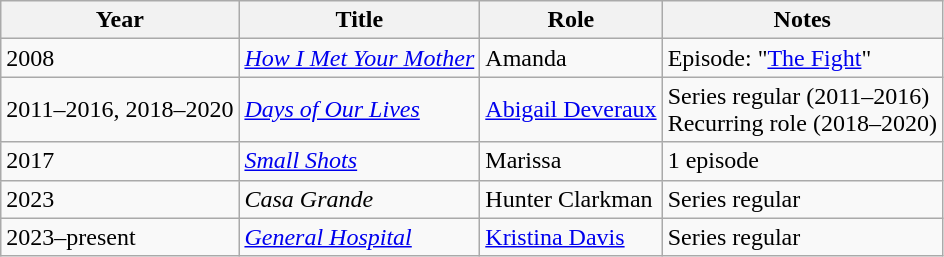<table class="wikitable sortable">
<tr>
<th>Year</th>
<th>Title</th>
<th>Role</th>
<th class="unsortable">Notes</th>
</tr>
<tr>
<td>2008</td>
<td><em><a href='#'>How I Met Your Mother</a></em></td>
<td>Amanda</td>
<td>Episode: "<a href='#'>The Fight</a>"</td>
</tr>
<tr>
<td>2011–2016, 2018–2020</td>
<td><em><a href='#'>Days of Our Lives</a></em></td>
<td><a href='#'>Abigail Deveraux</a></td>
<td>Series regular (2011–2016) <br>Recurring role (2018–2020)</td>
</tr>
<tr>
<td>2017</td>
<td><em><a href='#'>Small Shots</a></em></td>
<td>Marissa</td>
<td>1 episode</td>
</tr>
<tr>
<td>2023</td>
<td><em>Casa Grande</em></td>
<td>Hunter Clarkman</td>
<td>Series regular</td>
</tr>
<tr>
<td>2023–present</td>
<td><em><a href='#'>General Hospital</a></em></td>
<td><a href='#'>Kristina Davis</a></td>
<td>Series regular</td>
</tr>
</table>
